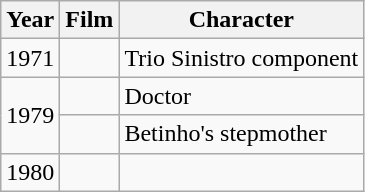<table class="wikitable">
<tr>
<th>Year</th>
<th>Film</th>
<th>Character</th>
</tr>
<tr>
<td>1971</td>
<td><em></em></td>
<td>Trio Sinistro component</td>
</tr>
<tr>
<td rowspan="2">1979</td>
<td><em></em></td>
<td>Doctor</td>
</tr>
<tr>
<td><em></em></td>
<td>Betinho's stepmother</td>
</tr>
<tr>
<td>1980</td>
<td><em></em></td>
<td></td>
</tr>
</table>
